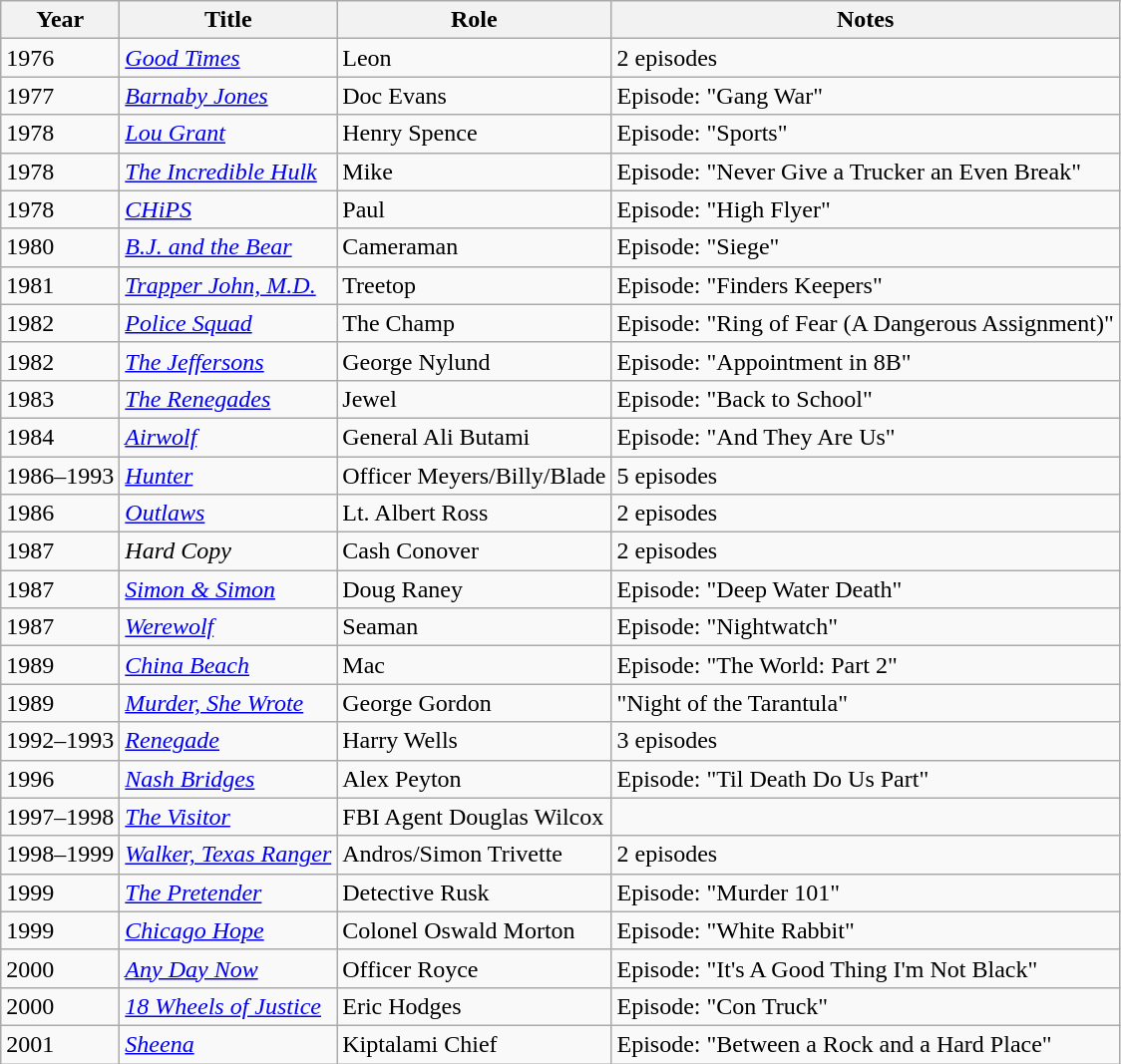<table class="wikitable">
<tr>
<th>Year</th>
<th>Title</th>
<th>Role</th>
<th>Notes</th>
</tr>
<tr>
<td>1976</td>
<td><em><a href='#'>Good Times</a></em></td>
<td>Leon</td>
<td>2 episodes</td>
</tr>
<tr>
<td>1977</td>
<td><em><a href='#'>Barnaby Jones</a></em></td>
<td>Doc Evans</td>
<td>Episode: "Gang War"</td>
</tr>
<tr>
<td>1978</td>
<td><em><a href='#'>Lou Grant</a></em></td>
<td>Henry Spence</td>
<td>Episode: "Sports"</td>
</tr>
<tr>
<td>1978</td>
<td><em><a href='#'>The Incredible Hulk</a></em></td>
<td>Mike</td>
<td>Episode: "Never Give a Trucker an Even Break"</td>
</tr>
<tr>
<td>1978</td>
<td><em><a href='#'>CHiPS</a></em></td>
<td>Paul</td>
<td>Episode: "High Flyer"</td>
</tr>
<tr>
<td>1980</td>
<td><em><a href='#'>B.J. and the Bear</a></em></td>
<td>Cameraman</td>
<td>Episode: "Siege"</td>
</tr>
<tr>
<td>1981</td>
<td><em><a href='#'>Trapper John, M.D.</a></em></td>
<td>Treetop</td>
<td>Episode: "Finders Keepers"</td>
</tr>
<tr>
<td>1982</td>
<td><em><a href='#'>Police Squad</a></em></td>
<td>The Champ</td>
<td>Episode: "Ring of Fear (A Dangerous Assignment)"</td>
</tr>
<tr>
<td>1982</td>
<td><em><a href='#'>The Jeffersons</a></em></td>
<td>George Nylund</td>
<td>Episode: "Appointment in 8B"</td>
</tr>
<tr>
<td>1983</td>
<td><em><a href='#'>The Renegades</a></em></td>
<td>Jewel</td>
<td>Episode: "Back to School"</td>
</tr>
<tr>
<td>1984</td>
<td><em><a href='#'>Airwolf</a></em></td>
<td>General Ali Butami</td>
<td>Episode: "And They Are Us"</td>
</tr>
<tr>
<td>1986–1993</td>
<td><em><a href='#'>Hunter</a></em></td>
<td>Officer Meyers/Billy/Blade</td>
<td>5 episodes</td>
</tr>
<tr>
<td>1986</td>
<td><em><a href='#'>Outlaws</a></em></td>
<td>Lt. Albert Ross</td>
<td>2 episodes</td>
</tr>
<tr>
<td>1987</td>
<td><em>Hard Copy</em></td>
<td>Cash Conover</td>
<td>2 episodes</td>
</tr>
<tr>
<td>1987</td>
<td><em><a href='#'>Simon & Simon</a></em></td>
<td>Doug Raney</td>
<td>Episode: "Deep Water Death"</td>
</tr>
<tr>
<td>1987</td>
<td><em><a href='#'>Werewolf</a></em></td>
<td>Seaman</td>
<td>Episode: "Nightwatch"</td>
</tr>
<tr>
<td>1989</td>
<td><em><a href='#'>China Beach</a></em></td>
<td>Mac</td>
<td>Episode: "The World: Part 2"</td>
</tr>
<tr>
<td>1989</td>
<td><em><a href='#'>Murder, She Wrote</a></em></td>
<td>George Gordon</td>
<td>"Night of the Tarantula"</td>
</tr>
<tr>
<td>1992–1993</td>
<td><em><a href='#'>Renegade</a></em></td>
<td>Harry Wells</td>
<td>3 episodes</td>
</tr>
<tr>
<td>1996</td>
<td><em><a href='#'>Nash Bridges</a></em></td>
<td>Alex Peyton</td>
<td>Episode: "Til Death Do Us Part"</td>
</tr>
<tr>
<td>1997–1998</td>
<td><em><a href='#'>The Visitor</a></em></td>
<td>FBI Agent Douglas Wilcox</td>
<td></td>
</tr>
<tr>
<td>1998–1999</td>
<td><em><a href='#'>Walker, Texas Ranger</a></em></td>
<td>Andros/Simon Trivette</td>
<td>2 episodes</td>
</tr>
<tr>
<td>1999</td>
<td><em><a href='#'>The Pretender</a></em></td>
<td>Detective Rusk</td>
<td>Episode: "Murder 101"</td>
</tr>
<tr>
<td>1999</td>
<td><em><a href='#'>Chicago Hope</a></em></td>
<td>Colonel Oswald Morton</td>
<td>Episode: "White Rabbit"</td>
</tr>
<tr>
<td>2000</td>
<td><em><a href='#'>Any Day Now</a></em></td>
<td>Officer Royce</td>
<td>Episode: "It's A Good Thing I'm Not Black"</td>
</tr>
<tr>
<td>2000</td>
<td><em><a href='#'>18 Wheels of Justice</a></em></td>
<td>Eric Hodges</td>
<td>Episode: "Con Truck"</td>
</tr>
<tr>
<td>2001</td>
<td><em><a href='#'>Sheena</a></em></td>
<td>Kiptalami Chief</td>
<td>Episode: "Between a Rock and a Hard Place"</td>
</tr>
</table>
